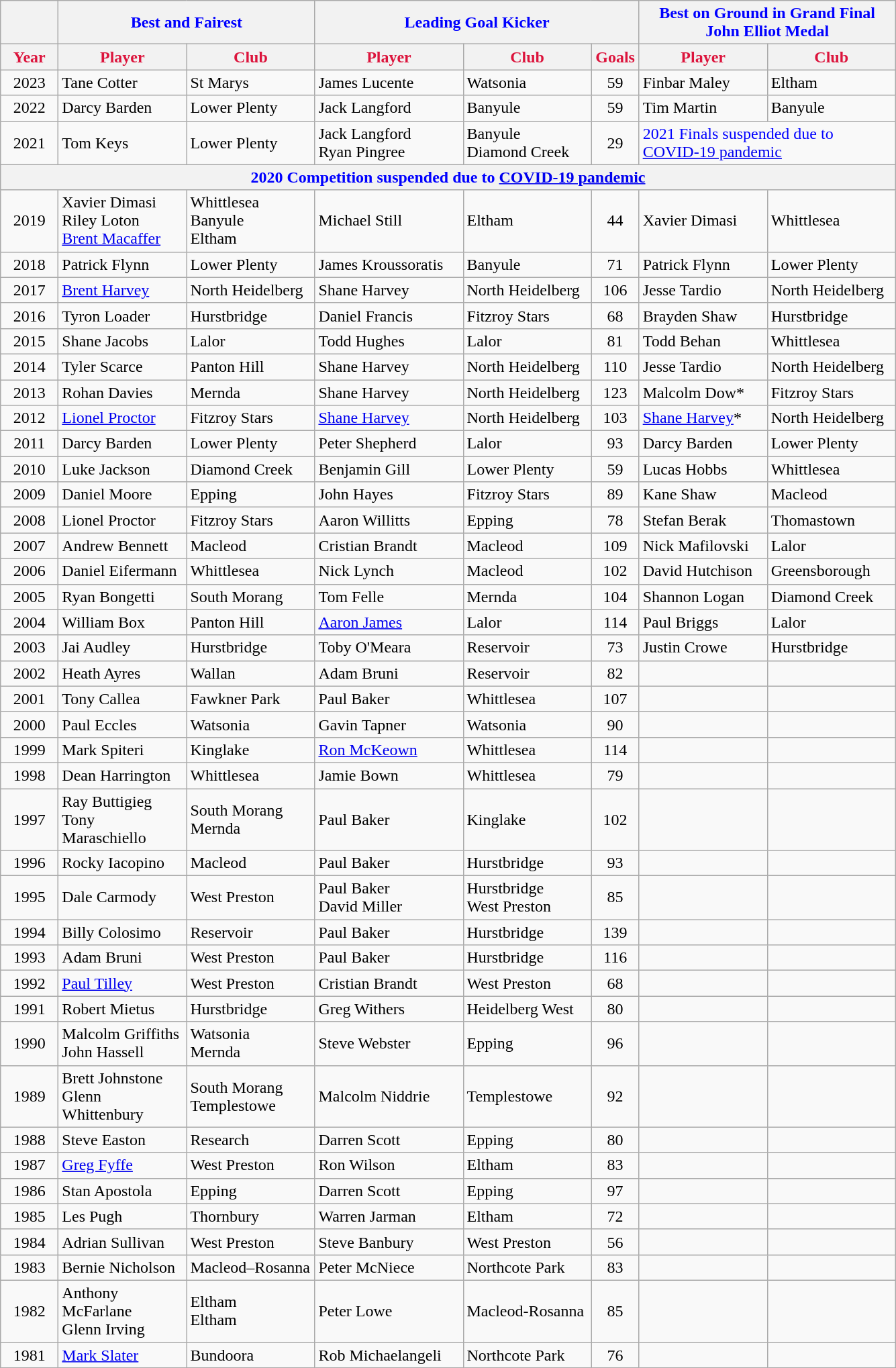<table class="wikitable">
<tr>
<th style="color:blue"></th>
<th style="color:blue" colspan="2">Best and Fairest</th>
<th style="color:blue" colspan="3">Leading Goal Kicker</th>
<th style="color:blue" colspan="2">Best on Ground in Grand Final<br>John Elliot Medal</th>
</tr>
<tr>
<th style="color:crimson; width:50px;">Year</th>
<th style="color:crimson; width:120px;">Player</th>
<th style="color:crimson; width:120px;">Club</th>
<th style="color:crimson; width:140px;">Player</th>
<th style="color:crimson; width:120px;">Club</th>
<th style="color:crimson; width:40px;">Goals</th>
<th style="color:crimson; width:120px;">Player</th>
<th style="color:crimson; width:120px;">Club</th>
</tr>
<tr>
<td style="text-align:center;">2023</td>
<td>Tane Cotter</td>
<td>St Marys</td>
<td>James Lucente</td>
<td>Watsonia</td>
<td style="text-align:center;">59</td>
<td>Finbar Maley</td>
<td>Eltham</td>
</tr>
<tr>
<td style="text-align:center;">2022</td>
<td>Darcy Barden</td>
<td>Lower Plenty</td>
<td>Jack Langford</td>
<td>Banyule</td>
<td style="text-align:center;">59</td>
<td>Tim Martin</td>
<td>Banyule</td>
</tr>
<tr>
<td style="text-align:center;">2021</td>
<td>Tom Keys</td>
<td>Lower Plenty</td>
<td>Jack Langford <br> Ryan Pingree</td>
<td>Banyule <br> Diamond Creek</td>
<td style="text-align:center;">29</td>
<td style="color:blue" colspan="2">2021 Finals suspended due to <a href='#'>COVID-19 pandemic</a></td>
</tr>
<tr>
<th style="color:blue" colspan="8">2020 Competition suspended due to <a href='#'>COVID-19 pandemic</a></th>
</tr>
<tr>
<td style="text-align:center;">2019</td>
<td>Xavier Dimasi <br> Riley Loton <br> <a href='#'>Brent Macaffer</a></td>
<td>Whittlesea <br> Banyule <br> Eltham</td>
<td>Michael Still</td>
<td>Eltham</td>
<td style="text-align:center;">44</td>
<td>Xavier Dimasi</td>
<td>Whittlesea</td>
</tr>
<tr>
<td style="text-align:center;">2018</td>
<td>Patrick Flynn</td>
<td>Lower Plenty</td>
<td>James Kroussoratis</td>
<td>Banyule</td>
<td style="text-align:center;">71</td>
<td>Patrick Flynn</td>
<td>Lower Plenty</td>
</tr>
<tr>
<td style="text-align:center;">2017</td>
<td><a href='#'>Brent Harvey</a></td>
<td>North Heidelberg</td>
<td>Shane Harvey</td>
<td>North Heidelberg</td>
<td style="text-align:center;">106</td>
<td>Jesse Tardio</td>
<td>North Heidelberg</td>
</tr>
<tr>
<td style="text-align:center;">2016</td>
<td>Tyron Loader</td>
<td>Hurstbridge</td>
<td>Daniel Francis</td>
<td>Fitzroy Stars</td>
<td style="text-align:center;">68</td>
<td>Brayden Shaw</td>
<td>Hurstbridge</td>
</tr>
<tr>
<td style="text-align:center;">2015</td>
<td>Shane Jacobs</td>
<td>Lalor</td>
<td>Todd Hughes</td>
<td>Lalor</td>
<td style="text-align:center;">81</td>
<td>Todd Behan</td>
<td>Whittlesea</td>
</tr>
<tr>
<td style="text-align:center;">2014</td>
<td>Tyler Scarce</td>
<td>Panton Hill</td>
<td>Shane Harvey</td>
<td>North Heidelberg</td>
<td style="text-align:center;">110</td>
<td>Jesse Tardio</td>
<td>North Heidelberg</td>
</tr>
<tr>
<td style="text-align:center;">2013</td>
<td>Rohan Davies</td>
<td>Mernda</td>
<td>Shane Harvey</td>
<td>North Heidelberg</td>
<td style="text-align:center;">123</td>
<td>Malcolm Dow*</td>
<td>Fitzroy Stars</td>
</tr>
<tr>
<td style="text-align:center;">2012</td>
<td><a href='#'>Lionel Proctor</a></td>
<td>Fitzroy Stars</td>
<td><a href='#'>Shane Harvey</a></td>
<td>North Heidelberg</td>
<td style="text-align:center;">103</td>
<td><a href='#'>Shane Harvey</a>*</td>
<td>North Heidelberg</td>
</tr>
<tr>
<td style="text-align:center;">2011</td>
<td>Darcy Barden</td>
<td>Lower Plenty</td>
<td>Peter Shepherd</td>
<td>Lalor</td>
<td style="text-align:center;">93</td>
<td>Darcy Barden</td>
<td>Lower Plenty</td>
</tr>
<tr>
<td style="text-align:center;">2010</td>
<td>Luke Jackson</td>
<td>Diamond Creek</td>
<td>Benjamin Gill</td>
<td>Lower Plenty</td>
<td style="text-align:center;">59</td>
<td>Lucas Hobbs</td>
<td>Whittlesea</td>
</tr>
<tr>
<td style="text-align:center;">2009</td>
<td>Daniel Moore</td>
<td>Epping</td>
<td>John Hayes</td>
<td>Fitzroy Stars</td>
<td style="text-align:center;">89</td>
<td>Kane Shaw</td>
<td>Macleod</td>
</tr>
<tr>
<td style="text-align:center;">2008</td>
<td>Lionel Proctor</td>
<td>Fitzroy Stars</td>
<td>Aaron Willitts</td>
<td>Epping</td>
<td style="text-align:center;">78</td>
<td>Stefan Berak</td>
<td>Thomastown</td>
</tr>
<tr>
<td style="text-align:center;">2007</td>
<td>Andrew Bennett</td>
<td>Macleod</td>
<td>Cristian Brandt</td>
<td>Macleod</td>
<td style="text-align:center;">109</td>
<td>Nick Mafilovski</td>
<td>Lalor</td>
</tr>
<tr>
<td style="text-align:center;">2006</td>
<td>Daniel Eifermann</td>
<td>Whittlesea</td>
<td>Nick Lynch</td>
<td>Macleod</td>
<td style="text-align:center;">102</td>
<td>David Hutchison</td>
<td>Greensborough</td>
</tr>
<tr>
<td style="text-align:center;">2005</td>
<td>Ryan Bongetti</td>
<td>South Morang</td>
<td>Tom Felle</td>
<td>Mernda</td>
<td style="text-align:center;">104</td>
<td>Shannon Logan</td>
<td>Diamond Creek</td>
</tr>
<tr>
<td style="text-align:center;">2004</td>
<td>William Box</td>
<td>Panton Hill</td>
<td><a href='#'>Aaron James</a></td>
<td>Lalor</td>
<td style="text-align:center;">114</td>
<td>Paul Briggs</td>
<td>Lalor</td>
</tr>
<tr>
<td style="text-align:center;">2003</td>
<td>Jai Audley</td>
<td>Hurstbridge</td>
<td>Toby O'Meara</td>
<td>Reservoir</td>
<td style="text-align:center;">73</td>
<td>Justin Crowe</td>
<td>Hurstbridge</td>
</tr>
<tr>
<td style="text-align:center;">2002</td>
<td>Heath Ayres</td>
<td>Wallan</td>
<td>Adam Bruni</td>
<td>Reservoir</td>
<td style="text-align:center;">82</td>
<td></td>
<td></td>
</tr>
<tr>
<td style="text-align:center;">2001</td>
<td>Tony Callea</td>
<td>Fawkner Park</td>
<td>Paul Baker</td>
<td>Whittlesea</td>
<td style="text-align:center;">107</td>
<td></td>
<td></td>
</tr>
<tr>
<td style="text-align:center;">2000</td>
<td>Paul Eccles</td>
<td>Watsonia</td>
<td>Gavin Tapner</td>
<td>Watsonia</td>
<td style="text-align:center;">90</td>
<td></td>
<td></td>
</tr>
<tr>
<td style="text-align:center;">1999</td>
<td>Mark Spiteri</td>
<td>Kinglake</td>
<td><a href='#'>Ron McKeown</a></td>
<td>Whittlesea</td>
<td style="text-align:center;">114</td>
<td></td>
<td></td>
</tr>
<tr>
<td style="text-align:center;">1998</td>
<td>Dean Harrington</td>
<td>Whittlesea</td>
<td>Jamie Bown</td>
<td>Whittlesea</td>
<td style="text-align:center;">79</td>
<td></td>
<td></td>
</tr>
<tr>
<td style="text-align:center;">1997</td>
<td>Ray Buttigieg <br> Tony Maraschiello</td>
<td>South Morang <br> Mernda</td>
<td>Paul Baker</td>
<td>Kinglake</td>
<td style="text-align:center;">102</td>
<td></td>
<td></td>
</tr>
<tr>
<td style="text-align:center;">1996</td>
<td>Rocky Iacopino</td>
<td>Macleod</td>
<td>Paul Baker</td>
<td>Hurstbridge</td>
<td style="text-align:center;">93</td>
<td></td>
<td></td>
</tr>
<tr>
<td style="text-align:center;">1995</td>
<td>Dale Carmody</td>
<td>West Preston</td>
<td>Paul Baker <br> David Miller</td>
<td>Hurstbridge <br> West Preston</td>
<td style="text-align:center;">85</td>
<td></td>
<td></td>
</tr>
<tr>
<td style="text-align:center;">1994</td>
<td>Billy Colosimo</td>
<td>Reservoir</td>
<td>Paul Baker</td>
<td>Hurstbridge</td>
<td style="text-align:center;">139</td>
<td></td>
<td></td>
</tr>
<tr>
<td style="text-align:center;">1993</td>
<td>Adam Bruni</td>
<td>West Preston</td>
<td>Paul Baker</td>
<td>Hurstbridge</td>
<td style="text-align:center;">116</td>
<td></td>
<td></td>
</tr>
<tr>
<td style="text-align:center;">1992</td>
<td><a href='#'>Paul Tilley</a></td>
<td>West Preston</td>
<td>Cristian Brandt</td>
<td>West Preston</td>
<td style="text-align:center;">68</td>
<td></td>
<td></td>
</tr>
<tr>
<td style="text-align:center;">1991</td>
<td>Robert Mietus</td>
<td>Hurstbridge</td>
<td>Greg Withers</td>
<td>Heidelberg West</td>
<td style="text-align:center;">80</td>
<td></td>
<td></td>
</tr>
<tr>
<td style="text-align:center;">1990</td>
<td>Malcolm Griffiths <br> John Hassell</td>
<td>Watsonia <br> Mernda</td>
<td>Steve Webster</td>
<td>Epping</td>
<td style="text-align:center;">96</td>
<td></td>
<td></td>
</tr>
<tr>
<td style="text-align:center;">1989</td>
<td>Brett Johnstone <br> Glenn Whittenbury</td>
<td>South Morang  <br>Templestowe</td>
<td>Malcolm Niddrie</td>
<td>Templestowe</td>
<td style="text-align:center;">92</td>
<td></td>
<td></td>
</tr>
<tr>
<td style="text-align:center;">1988</td>
<td>Steve Easton</td>
<td>Research</td>
<td>Darren Scott</td>
<td>Epping</td>
<td style="text-align:center;">80</td>
<td></td>
<td></td>
</tr>
<tr>
<td style="text-align:center;">1987</td>
<td><a href='#'>Greg Fyffe</a></td>
<td>West Preston</td>
<td>Ron Wilson</td>
<td>Eltham</td>
<td style="text-align:center;">83</td>
<td></td>
<td></td>
</tr>
<tr>
<td style="text-align:center;">1986</td>
<td>Stan Apostola</td>
<td>Epping</td>
<td>Darren Scott</td>
<td>Epping</td>
<td style="text-align:center;">97</td>
<td></td>
<td></td>
</tr>
<tr>
<td style="text-align:center;">1985</td>
<td>Les Pugh</td>
<td>Thornbury</td>
<td>Warren Jarman</td>
<td>Eltham</td>
<td style="text-align:center;">72</td>
<td></td>
<td></td>
</tr>
<tr>
<td style="text-align:center;">1984</td>
<td>Adrian Sullivan</td>
<td>West Preston</td>
<td>Steve Banbury</td>
<td>West Preston</td>
<td style="text-align:center;">56</td>
<td></td>
<td></td>
</tr>
<tr>
<td style="text-align:center;">1983</td>
<td>Bernie Nicholson</td>
<td>Macleod–Rosanna</td>
<td>Peter McNiece</td>
<td>Northcote Park</td>
<td style="text-align:center;">83</td>
<td></td>
<td></td>
</tr>
<tr>
<td style="text-align:center;">1982</td>
<td>Anthony McFarlane  <br> Glenn Irving</td>
<td>Eltham  <br> Eltham</td>
<td>Peter Lowe</td>
<td>Macleod-Rosanna</td>
<td style="text-align:center;">85</td>
<td></td>
<td></td>
</tr>
<tr>
<td style="text-align:center;">1981</td>
<td><a href='#'>Mark Slater</a></td>
<td>Bundoora</td>
<td>Rob Michaelangeli</td>
<td>Northcote Park</td>
<td style="text-align:center;">76</td>
<td></td>
<td></td>
</tr>
</table>
